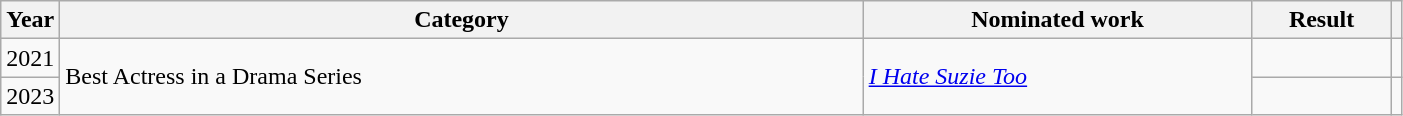<table class="wikitable" width="74%">
<tr>
<th width="4%">Year</th>
<th width="58%">Category</th>
<th width="28%">Nominated work</th>
<th width="10%">Result</th>
<th width="5%"></th>
</tr>
<tr>
<td>2021</td>
<td rowspan = "2">Best Actress in a Drama Series</td>
<td rowspan = "2"><em><a href='#'>I Hate Suzie Too</a></em></td>
<td></td>
<td></td>
</tr>
<tr>
<td>2023</td>
<td></td>
<td></td>
</tr>
</table>
